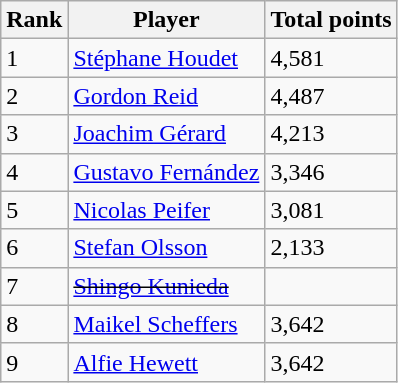<table class=wikitable text-align:center>
<tr>
<th>Rank</th>
<th>Player</th>
<th>Total points</th>
</tr>
<tr>
<td>1</td>
<td align="left"> <a href='#'>Stéphane Houdet</a></td>
<td>4,581</td>
</tr>
<tr>
<td>2</td>
<td align="left"> <a href='#'>Gordon Reid</a></td>
<td>4,487</td>
</tr>
<tr>
<td>3</td>
<td align="left"> <a href='#'>Joachim Gérard</a></td>
<td>4,213</td>
</tr>
<tr>
<td>4</td>
<td align="left"> <a href='#'>Gustavo Fernández</a></td>
<td>3,346</td>
</tr>
<tr>
<td>5</td>
<td align="left"> <a href='#'>Nicolas Peifer</a></td>
<td>3,081</td>
</tr>
<tr>
<td>6</td>
<td align="left"> <a href='#'>Stefan Olsson</a></td>
<td>2,133</td>
</tr>
<tr>
<td>7</td>
<td align="left"> <s><a href='#'>Shingo Kunieda</a></s></td>
<td></td>
</tr>
<tr>
<td>8</td>
<td align="left"> <a href='#'>Maikel Scheffers</a></td>
<td>3,642</td>
</tr>
<tr>
<td>9</td>
<td align="left"> <a href='#'>Alfie Hewett</a></td>
<td>3,642</td>
</tr>
</table>
